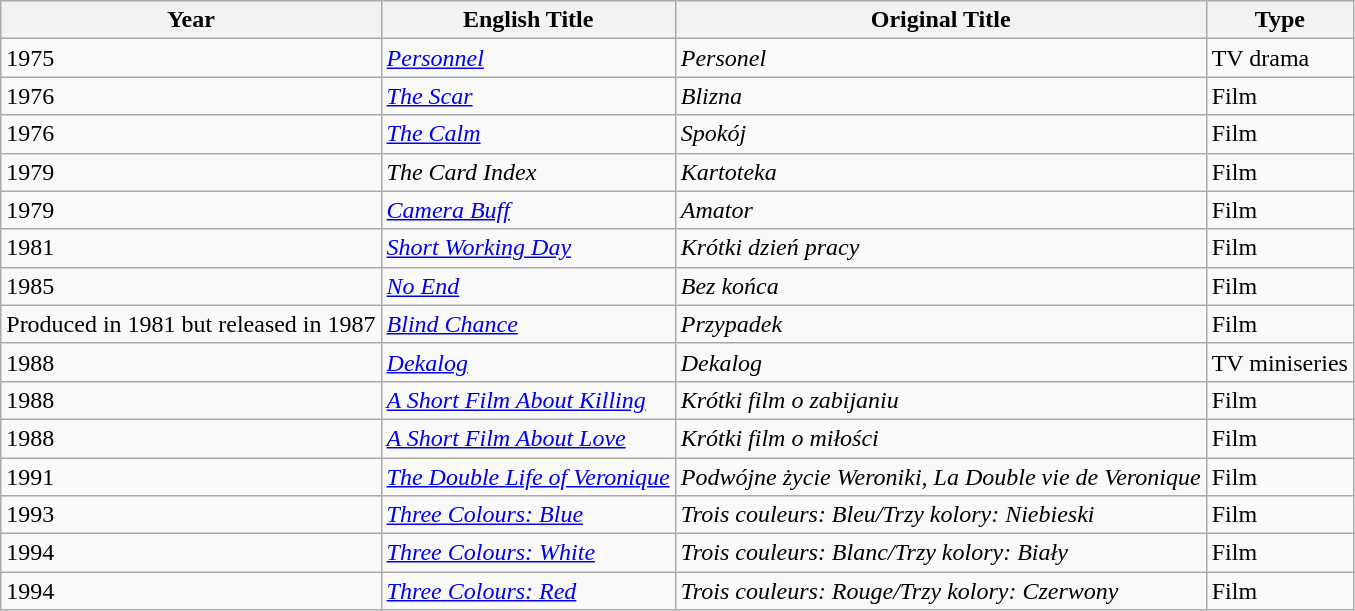<table class="wikitable sortable">
<tr>
<th>Year</th>
<th>English Title</th>
<th>Original Title</th>
<th>Type</th>
</tr>
<tr>
<td>1975</td>
<td><em><a href='#'>Personnel</a></em></td>
<td><em>Personel</em></td>
<td>TV drama</td>
</tr>
<tr>
<td>1976</td>
<td><em><a href='#'>The Scar</a></em></td>
<td><em>Blizna</em></td>
<td>Film</td>
</tr>
<tr>
<td>1976</td>
<td><em><a href='#'>The Calm</a></em></td>
<td><em>Spokój</em></td>
<td>Film</td>
</tr>
<tr>
<td>1979</td>
<td><em>The Card Index</em></td>
<td><em>Kartoteka</em></td>
<td>Film</td>
</tr>
<tr>
<td>1979</td>
<td><em><a href='#'>Camera Buff</a></em></td>
<td><em>Amator</em></td>
<td>Film</td>
</tr>
<tr>
<td>1981</td>
<td><em><a href='#'>Short Working Day</a></em></td>
<td><em>Krótki dzień pracy</em></td>
<td>Film</td>
</tr>
<tr>
<td>1985</td>
<td><em><a href='#'>No End</a></em></td>
<td><em>Bez końca</em></td>
<td>Film</td>
</tr>
<tr>
<td>Produced in 1981 but released in 1987</td>
<td><em><a href='#'>Blind Chance</a></em></td>
<td><em>Przypadek</em></td>
<td>Film</td>
</tr>
<tr>
<td>1988</td>
<td><em><a href='#'>Dekalog</a></em></td>
<td><em>Dekalog</em></td>
<td>TV miniseries</td>
</tr>
<tr>
<td>1988</td>
<td><em><a href='#'>A Short Film About Killing</a></em></td>
<td><em>Krótki film o zabijaniu</em></td>
<td>Film</td>
</tr>
<tr>
<td>1988</td>
<td><em><a href='#'>A Short Film About Love</a></em></td>
<td><em>Krótki film o miłości</em></td>
<td>Film</td>
</tr>
<tr>
<td>1991</td>
<td><em><a href='#'>The Double Life of Veronique</a></em></td>
<td><em>Podwójne życie Weroniki, La Double vie de Veronique</em></td>
<td>Film</td>
</tr>
<tr>
<td>1993</td>
<td><em><a href='#'>Three Colours: Blue</a></em></td>
<td><em>Trois couleurs: Bleu/Trzy kolory: Niebieski</em></td>
<td>Film</td>
</tr>
<tr>
<td>1994</td>
<td><em><a href='#'>Three Colours: White</a></em></td>
<td><em>Trois couleurs: Blanc/Trzy kolory: Biały</em></td>
<td>Film</td>
</tr>
<tr>
<td>1994</td>
<td><em><a href='#'>Three Colours: Red</a></em></td>
<td><em>Trois couleurs: Rouge/Trzy kolory: Czerwony</em></td>
<td>Film</td>
</tr>
</table>
